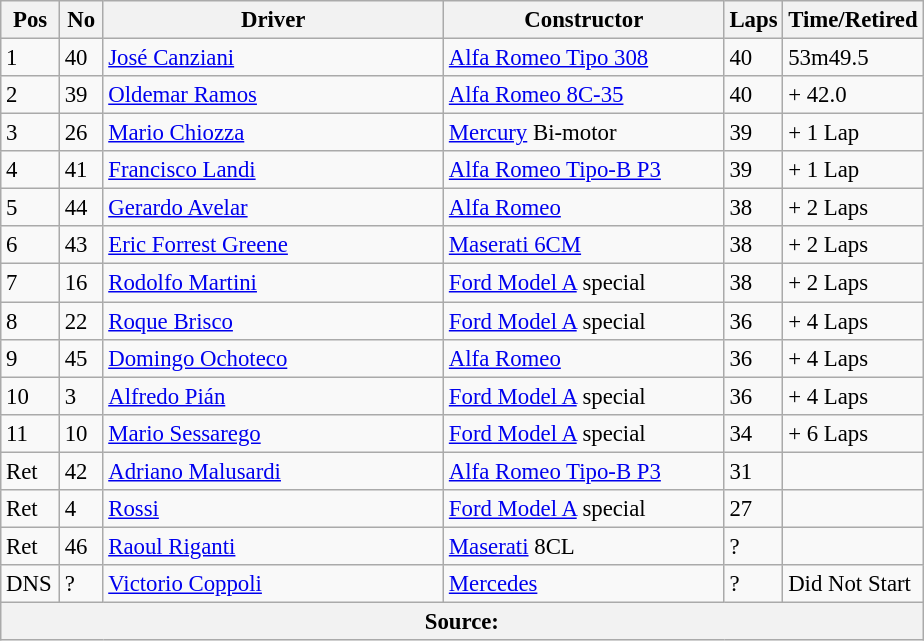<table class="wikitable" style="font-size: 95%;">
<tr>
<th style="width:32px;">Pos</th>
<th style="width:22px;">No</th>
<th style="width:220px;">Driver</th>
<th style="width:180px;">Constructor</th>
<th style="width:32px;">Laps</th>
<th style="width:84px;">Time/Retired</th>
</tr>
<tr>
<td>1</td>
<td>40</td>
<td> <a href='#'>José Canziani</a></td>
<td><a href='#'>Alfa Romeo Tipo 308</a></td>
<td>40</td>
<td>53m49.5</td>
</tr>
<tr>
<td>2</td>
<td>39</td>
<td> <a href='#'>Oldemar Ramos</a></td>
<td><a href='#'>Alfa Romeo 8C-35</a></td>
<td>40</td>
<td>+ 42.0</td>
</tr>
<tr>
<td>3</td>
<td>26</td>
<td> <a href='#'>Mario Chiozza</a></td>
<td><a href='#'>Mercury</a> Bi-motor</td>
<td>39</td>
<td>+ 1 Lap</td>
</tr>
<tr>
<td>4</td>
<td>41</td>
<td> <a href='#'>Francisco Landi</a></td>
<td><a href='#'>Alfa Romeo Tipo-B P3</a></td>
<td>39</td>
<td>+ 1 Lap</td>
</tr>
<tr>
<td>5</td>
<td>44</td>
<td> <a href='#'>Gerardo Avelar</a></td>
<td><a href='#'>Alfa Romeo</a></td>
<td>38</td>
<td>+ 2 Laps</td>
</tr>
<tr>
<td>6</td>
<td>43</td>
<td> <a href='#'>Eric Forrest Greene</a></td>
<td><a href='#'>Maserati 6CM</a></td>
<td>38</td>
<td>+ 2 Laps</td>
</tr>
<tr>
<td>7</td>
<td>16</td>
<td> <a href='#'>Rodolfo Martini</a></td>
<td><a href='#'>Ford Model A</a> special</td>
<td>38</td>
<td>+ 2 Laps</td>
</tr>
<tr>
<td>8</td>
<td>22</td>
<td> <a href='#'>Roque Brisco</a></td>
<td><a href='#'>Ford Model A</a> special</td>
<td>36</td>
<td>+ 4 Laps</td>
</tr>
<tr>
<td>9</td>
<td>45</td>
<td> <a href='#'>Domingo Ochoteco</a></td>
<td><a href='#'>Alfa Romeo</a></td>
<td>36</td>
<td>+ 4 Laps</td>
</tr>
<tr>
<td>10</td>
<td>3</td>
<td> <a href='#'>Alfredo Pián</a></td>
<td><a href='#'>Ford Model A</a> special</td>
<td>36</td>
<td>+ 4 Laps</td>
</tr>
<tr>
<td>11</td>
<td>10</td>
<td> <a href='#'>Mario Sessarego</a></td>
<td><a href='#'>Ford Model A</a> special</td>
<td>34</td>
<td>+ 6 Laps</td>
</tr>
<tr>
<td>Ret</td>
<td>42</td>
<td> <a href='#'>Adriano Malusardi</a></td>
<td><a href='#'>Alfa Romeo Tipo-B P3</a></td>
<td>31</td>
<td></td>
</tr>
<tr>
<td>Ret</td>
<td>4</td>
<td> <a href='#'>Rossi</a></td>
<td><a href='#'>Ford Model A</a> special</td>
<td>27</td>
<td></td>
</tr>
<tr>
<td>Ret</td>
<td>46</td>
<td> <a href='#'>Raoul Riganti</a></td>
<td><a href='#'>Maserati</a> 8CL</td>
<td>?</td>
<td></td>
</tr>
<tr>
<td>DNS</td>
<td>?</td>
<td> <a href='#'>Victorio Coppoli</a></td>
<td><a href='#'>Mercedes</a></td>
<td>?</td>
<td>Did Not Start</td>
</tr>
<tr>
<th colspan=6>Source:</th>
</tr>
</table>
